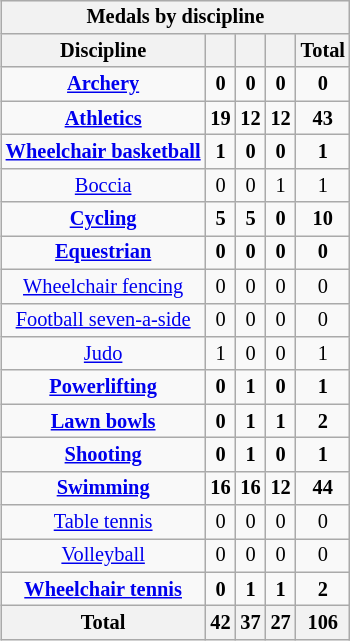<table class="wikitable" style="font-size:85%" align="right">
<tr bgcolor="#efefef">
<th colspan=6>Medals by discipline</th>
</tr>
<tr style="text-align:center;">
<th>Discipline</th>
<th></th>
<th></th>
<th></th>
<th>Total</th>
</tr>
<tr style="text-align:center; font-weight:bold;">
<td><a href='#'>Archery</a></td>
<td>0</td>
<td>0</td>
<td>0</td>
<td>0</td>
</tr>
<tr style="text-align:center; font-weight:bold;">
<td><a href='#'>Athletics</a></td>
<td>19</td>
<td>12</td>
<td>12</td>
<td>43</td>
</tr>
<tr style="text-align:center; font-weight:bold;">
<td><a href='#'>Wheelchair basketball</a></td>
<td>1</td>
<td>0</td>
<td>0</td>
<td>1</td>
</tr>
<tr style="text-align:center; ">
<td><a href='#'>Boccia</a></td>
<td>0</td>
<td>0</td>
<td>1</td>
<td>1</td>
</tr>
<tr style="text-align:center; font-weight:bold;">
<td><a href='#'>Cycling</a></td>
<td>5</td>
<td>5</td>
<td>0</td>
<td>10</td>
</tr>
<tr style="text-align:center; font-weight:bold;">
<td><a href='#'>Equestrian</a></td>
<td>0</td>
<td>0</td>
<td>0</td>
<td>0</td>
</tr>
<tr style="text-align:center; ">
<td><a href='#'>Wheelchair fencing</a></td>
<td>0</td>
<td>0</td>
<td>0</td>
<td>0</td>
</tr>
<tr style="text-align:center;">
<td><a href='#'>Football seven-a-side</a></td>
<td>0</td>
<td>0</td>
<td>0</td>
<td>0</td>
</tr>
<tr style="text-align:center;">
<td><a href='#'>Judo</a></td>
<td>1</td>
<td>0</td>
<td>0</td>
<td>1</td>
</tr>
<tr style="text-align:center; font-weight:bold;">
<td><a href='#'>Powerlifting</a></td>
<td>0</td>
<td>1</td>
<td>0</td>
<td>1</td>
</tr>
<tr style="text-align:center; font-weight:bold;">
<td><a href='#'>Lawn bowls</a></td>
<td>0</td>
<td>1</td>
<td>1</td>
<td>2</td>
</tr>
<tr style="text-align:center; font-weight:bold;">
<td><a href='#'>Shooting</a></td>
<td>0</td>
<td>1</td>
<td>0</td>
<td>1</td>
</tr>
<tr style="text-align:center; font-weight:bold;">
<td><a href='#'>Swimming</a></td>
<td>16</td>
<td>16</td>
<td>12</td>
<td>44</td>
</tr>
<tr style="text-align:center;">
<td><a href='#'>Table tennis</a></td>
<td>0</td>
<td>0</td>
<td>0</td>
<td>0</td>
</tr>
<tr style="text-align:center;">
<td><a href='#'>Volleyball</a></td>
<td>0</td>
<td>0</td>
<td>0</td>
<td>0</td>
</tr>
<tr style="text-align:center; font-weight:bold;">
<td><a href='#'>Wheelchair tennis</a></td>
<td>0</td>
<td>1</td>
<td>1</td>
<td>2</td>
</tr>
<tr style="text-align:center;">
<th>Total</th>
<th>42</th>
<th>37</th>
<th>27</th>
<th>106</th>
</tr>
</table>
